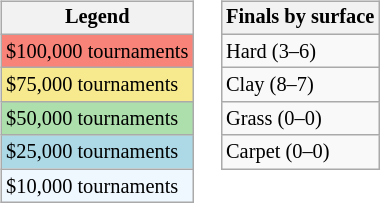<table>
<tr valign=top>
<td><br><table class=wikitable style="font-size:85%">
<tr>
<th>Legend</th>
</tr>
<tr style="background:#f88379;">
<td>$100,000 tournaments</td>
</tr>
<tr style="background:#f7e98e;">
<td>$75,000 tournaments</td>
</tr>
<tr style="background:#addfad;">
<td>$50,000 tournaments</td>
</tr>
<tr style="background:lightblue;">
<td>$25,000 tournaments</td>
</tr>
<tr style="background:#f0f8ff;">
<td>$10,000 tournaments</td>
</tr>
</table>
</td>
<td><br><table class=wikitable style="font-size:85%">
<tr>
<th>Finals by surface</th>
</tr>
<tr>
<td>Hard (3–6)</td>
</tr>
<tr>
<td>Clay (8–7)</td>
</tr>
<tr>
<td>Grass (0–0)</td>
</tr>
<tr>
<td>Carpet (0–0)</td>
</tr>
</table>
</td>
</tr>
</table>
